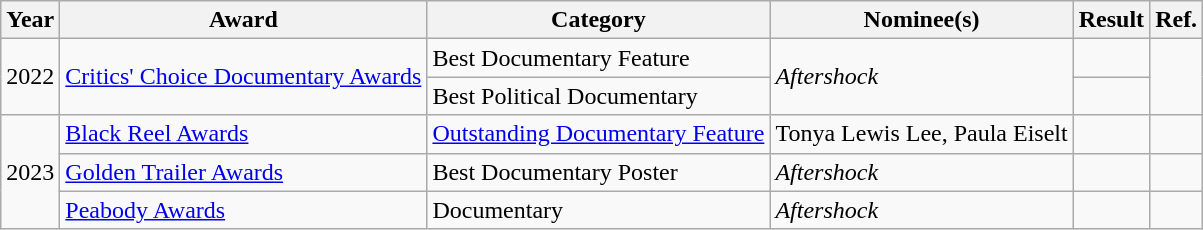<table class="wikitable">
<tr>
<th>Year</th>
<th>Award</th>
<th>Category</th>
<th>Nominee(s)</th>
<th>Result</th>
<th>Ref.</th>
</tr>
<tr>
<td rowspan="2">2022</td>
<td rowspan="2"><a href='#'>Critics' Choice Documentary Awards</a></td>
<td>Best Documentary Feature</td>
<td rowspan="2"><em>Aftershock</em></td>
<td></td>
<td rowspan="2" style="text-align:center;"></td>
</tr>
<tr>
<td>Best Political Documentary</td>
<td></td>
</tr>
<tr>
<td rowspan="3">2023</td>
<td><a href='#'>Black Reel Awards</a></td>
<td><a href='#'>Outstanding Documentary Feature</a></td>
<td>Tonya Lewis Lee, Paula Eiselt</td>
<td></td>
<td style="text-align:center;"></td>
</tr>
<tr>
<td><a href='#'>Golden Trailer Awards</a></td>
<td>Best Documentary Poster</td>
<td><em>Aftershock</em></td>
<td></td>
<td style="text-align:center;"></td>
</tr>
<tr>
<td><a href='#'>Peabody Awards</a></td>
<td>Documentary</td>
<td><em>Aftershock</em></td>
<td></td>
<td></td>
</tr>
</table>
